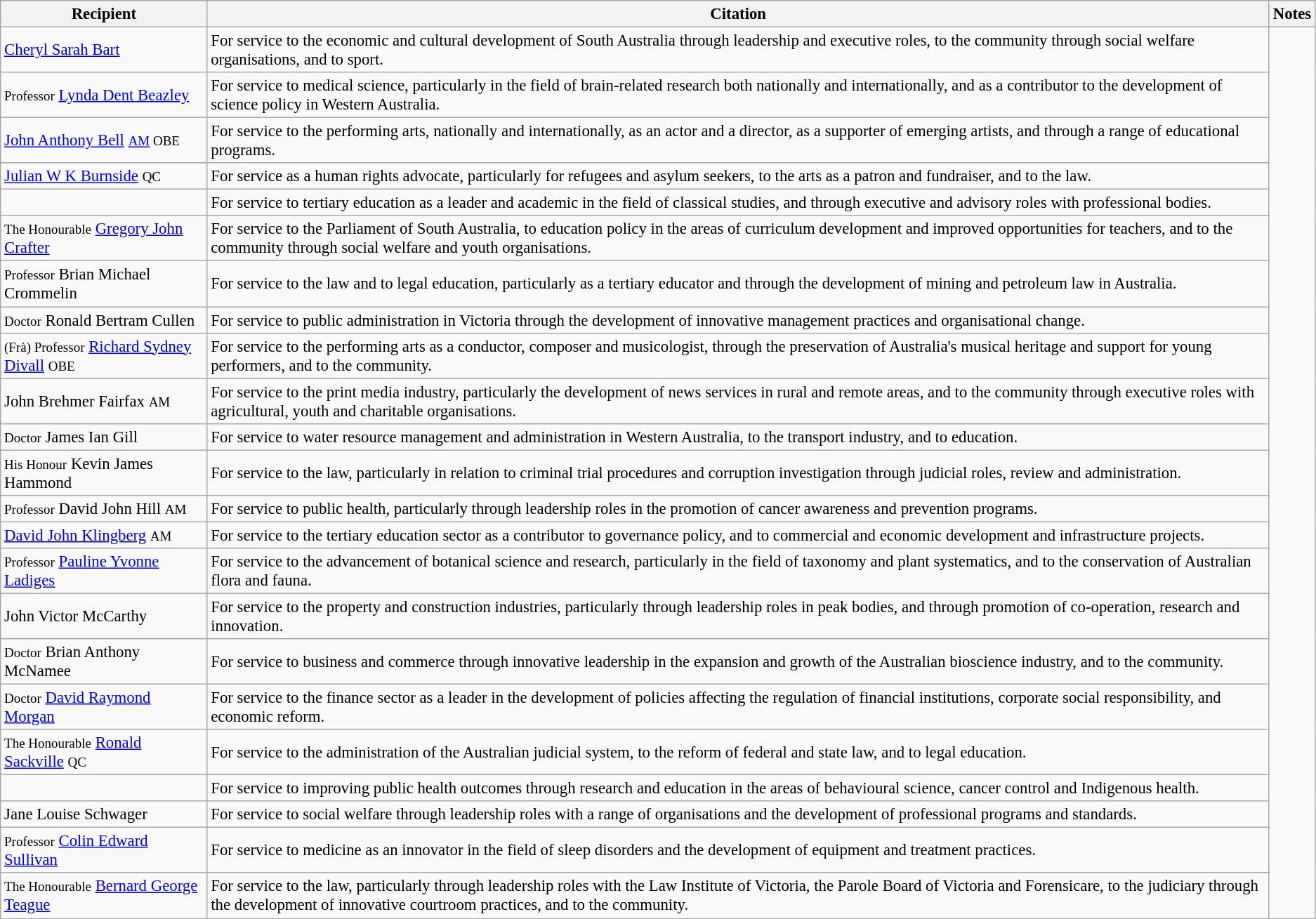<table class="wikitable" style="font-size:95%;">
<tr>
<th>Recipient</th>
<th>Citation</th>
<th>Notes</th>
</tr>
<tr>
<td><a href='#'>Cheryl Sarah Bart</a></td>
<td>For service to the economic and cultural development of South Australia through leadership and executive roles, to the community through social welfare organisations, and to sport.</td>
<td rowspan=100></td>
</tr>
<tr>
<td><small>Professor</small> <a href='#'>Lynda Dent Beazley</a></td>
<td>For service to medical science, particularly in the field of brain-related research both nationally and internationally, and as a contributor to the development of science policy in Western Australia.</td>
</tr>
<tr>
<td><a href='#'>John Anthony Bell</a> <small><a href='#'>AM</a> OBE</small></td>
<td>For service to the performing arts, nationally and internationally, as an actor and a director, as a supporter of emerging artists, and through a range of educational programs.</td>
</tr>
<tr>
<td><a href='#'>Julian W K Burnside</a> <small>QC</small></td>
<td>For service as a human rights advocate, particularly for refugees and asylum seekers, to the arts as a patron and fundraiser, and to the law.</td>
</tr>
<tr>
<td></td>
<td>For service to tertiary education as a leader and academic in the field of classical studies, and through executive and advisory roles with professional bodies.</td>
</tr>
<tr>
<td><small>The Honourable</small> <a href='#'>Gregory John Crafter</a></td>
<td>For service to the Parliament of South Australia, to education policy in the areas of curriculum development and improved opportunities for teachers, and to the community through social welfare and youth organisations.</td>
</tr>
<tr>
<td><small>Professor</small> Brian Michael Crommelin</td>
<td>For service to the law and to legal education, particularly as a tertiary educator and through the development of mining and petroleum law in Australia.</td>
</tr>
<tr>
<td><small>Doctor</small> Ronald Bertram Cullen</td>
<td>For service to public administration in Victoria through the development of innovative management practices and organisational change.</td>
</tr>
<tr>
<td><small>(Frà) Professor</small> <a href='#'>Richard Sydney Divall</a> <small>OBE</small></td>
<td>For service to the performing arts as a conductor, composer and musicologist, through the preservation of Australia's musical heritage and support for young performers, and to the community.</td>
</tr>
<tr>
<td>John Brehmer Fairfax <small>AM</small></td>
<td>For service to the print media industry, particularly the development of news services in rural and remote areas, and to the community through executive roles with agricultural, youth and charitable organisations.</td>
</tr>
<tr>
<td><small>Doctor</small> James Ian Gill</td>
<td>For service to water resource management and administration in Western Australia, to the transport industry, and to education.</td>
</tr>
<tr>
<td><small>His Honour</small> Kevin James Hammond</td>
<td>For service to the law, particularly in relation to criminal trial procedures and corruption investigation through judicial roles, review and administration.</td>
</tr>
<tr>
<td><small>Professor</small> David John Hill <small>AM</small></td>
<td>For service to public health, particularly through leadership roles in the promotion of cancer awareness and prevention programs.</td>
</tr>
<tr>
<td><a href='#'>David John Klingberg</a> <small>AM</small></td>
<td>For service to the tertiary education sector as a contributor to governance policy, and to commercial and economic development and infrastructure projects.</td>
</tr>
<tr>
<td><small>Professor</small> <a href='#'>Pauline Yvonne Ladiges</a></td>
<td>For service to the advancement of botanical science and research, particularly in the field of taxonomy and plant systematics, and to the conservation of Australian flora and fauna.</td>
</tr>
<tr>
<td>John Victor McCarthy</td>
<td>For service to the property and construction industries, particularly through leadership roles in peak bodies, and through promotion of co-operation, research and innovation.</td>
</tr>
<tr>
<td><small>Doctor</small> Brian Anthony McNamee</td>
<td>For service to business and commerce through innovative leadership in the expansion and growth of the Australian bioscience industry, and to the community.</td>
</tr>
<tr>
<td><small>Doctor</small> <a href='#'>David Raymond Morgan</a></td>
<td>For service to the finance sector as a leader in the development of policies affecting the regulation of financial institutions, corporate social responsibility, and economic reform.</td>
</tr>
<tr>
<td><small>The Honourable</small> <a href='#'>Ronald Sackville</a> <small>QC</small></td>
<td>For service to the administration of the Australian judicial system, to the reform of federal and state law, and to legal education.</td>
</tr>
<tr>
<td></td>
<td>For service to improving public health outcomes through research and education in the areas of behavioural science, cancer control and Indigenous health.</td>
</tr>
<tr>
<td>Jane Louise Schwager</td>
<td>For service to social welfare through leadership roles with a range of organisations and the development of professional programs and standards.</td>
</tr>
<tr>
<td><small>Professor</small> <a href='#'>Colin Edward Sullivan</a></td>
<td>For service to medicine as an innovator in the field of sleep disorders and the development of equipment and treatment practices.</td>
</tr>
<tr>
<td><small>The Honourable</small> <a href='#'>Bernard George Teague</a></td>
<td>For service to the law, particularly through leadership roles with the Law Institute of Victoria, the Parole Board of Victoria and Forensicare, to the judiciary through the development of innovative courtroom practices, and to the community.</td>
</tr>
</table>
